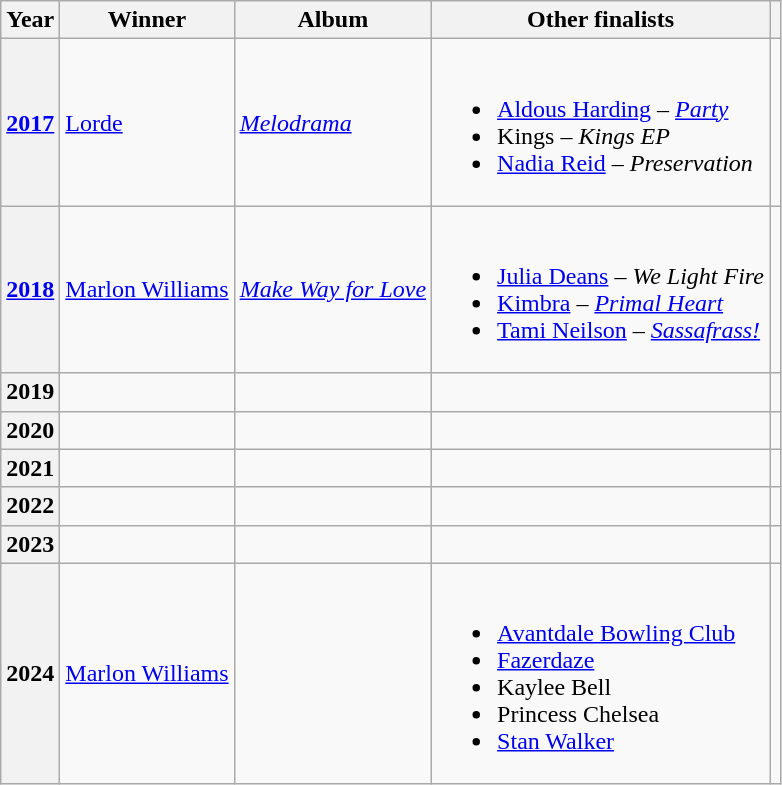<table class="wikitable sortable">
<tr>
<th>Year</th>
<th>Winner</th>
<th>Album</th>
<th>Other finalists</th>
<th></th>
</tr>
<tr>
<th><a href='#'>2017</a></th>
<td><a href='#'>Lorde</a></td>
<td><em><a href='#'>Melodrama</a></em></td>
<td><br><ul><li><a href='#'>Aldous Harding</a> – <em><a href='#'>Party</a></em></li><li>Kings – <em>Kings EP</em></li><li><a href='#'>Nadia Reid</a> – <em>Preservation</em></li></ul></td>
<td align="center"></td>
</tr>
<tr>
<th><a href='#'>2018</a></th>
<td><a href='#'>Marlon Williams</a></td>
<td><em><a href='#'>Make Way for Love</a></em></td>
<td><br><ul><li><a href='#'>Julia Deans</a> – <em>We Light Fire</em></li><li><a href='#'>Kimbra</a> – <em><a href='#'>Primal Heart</a></em></li><li><a href='#'>Tami Neilson</a> – <em><a href='#'>Sassafrass!</a></em></li></ul></td>
<td align="center"></td>
</tr>
<tr>
<th>2019</th>
<td></td>
<td></td>
<td></td>
<td></td>
</tr>
<tr>
<th>2020</th>
<td></td>
<td></td>
<td></td>
<td></td>
</tr>
<tr>
<th>2021</th>
<td></td>
<td></td>
<td></td>
<td></td>
</tr>
<tr>
<th>2022</th>
<td></td>
<td></td>
<td></td>
<td></td>
</tr>
<tr>
<th>2023</th>
<td></td>
<td></td>
<td></td>
<td></td>
</tr>
<tr>
<th>2024</th>
<td><a href='#'>Marlon Williams</a></td>
<td></td>
<td><br><ul><li><a href='#'>Avantdale Bowling Club</a></li><li><a href='#'>Fazerdaze</a></li><li>Kaylee Bell</li><li>Princess Chelsea</li><li><a href='#'>Stan Walker</a></li></ul></td>
<td></td>
</tr>
</table>
